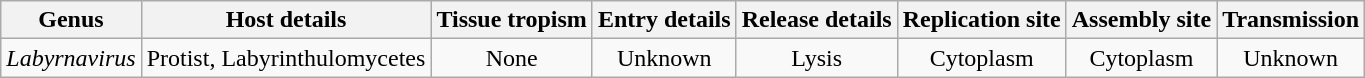<table class="wikitable sortable" style="text-align:center">
<tr>
<th>Genus</th>
<th>Host details</th>
<th>Tissue tropism</th>
<th>Entry details</th>
<th>Release details</th>
<th>Replication site</th>
<th>Assembly site</th>
<th>Transmission</th>
</tr>
<tr>
<td><em>Labyrnavirus</em></td>
<td>Protist, Labyrinthulomycetes</td>
<td>None</td>
<td>Unknown</td>
<td>Lysis</td>
<td>Cytoplasm</td>
<td>Cytoplasm</td>
<td>Unknown</td>
</tr>
</table>
